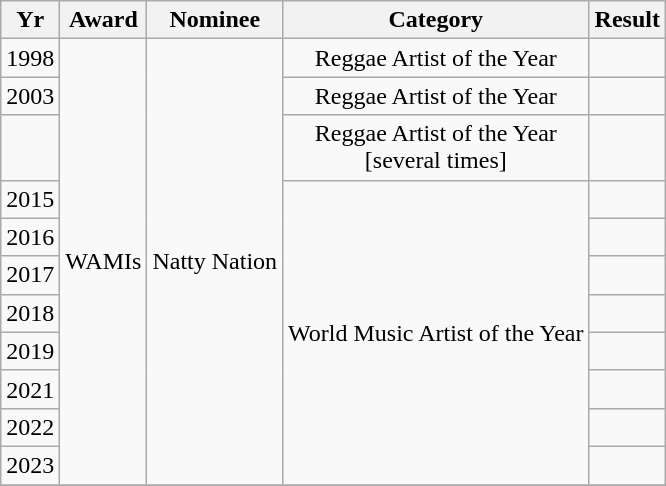<table class="wikitable sortable" style="text-align:center;">
<tr>
<th>Yr</th>
<th>Award</th>
<th>Nominee</th>
<th>Category</th>
<th>Result</th>
</tr>
<tr>
<td rowspan="1">1998</td>
<td rowspan="11">WAMIs</td>
<td rowspan="11">Natty Nation</td>
<td>Reggae Artist of the Year</td>
<td></td>
</tr>
<tr>
<td rowspan="1">2003</td>
<td>Reggae Artist of the Year</td>
<td></td>
</tr>
<tr>
<td></td>
<td>Reggae Artist of the Year <br>[several times]</td>
<td></td>
</tr>
<tr>
<td rowspan="1">2015</td>
<td rowspan="8">World Music Artist of the Year</td>
<td></td>
</tr>
<tr>
<td rowspan="1">2016</td>
<td></td>
</tr>
<tr>
<td rowspan="1">2017</td>
<td></td>
</tr>
<tr>
<td rowspan="1">2018</td>
<td></td>
</tr>
<tr>
<td rowspan="1">2019</td>
<td></td>
</tr>
<tr>
<td rowspan="1">2021</td>
<td></td>
</tr>
<tr>
<td rowspan="1">2022</td>
<td></td>
</tr>
<tr>
<td rowspan="1">2023</td>
<td></td>
</tr>
<tr>
</tr>
</table>
